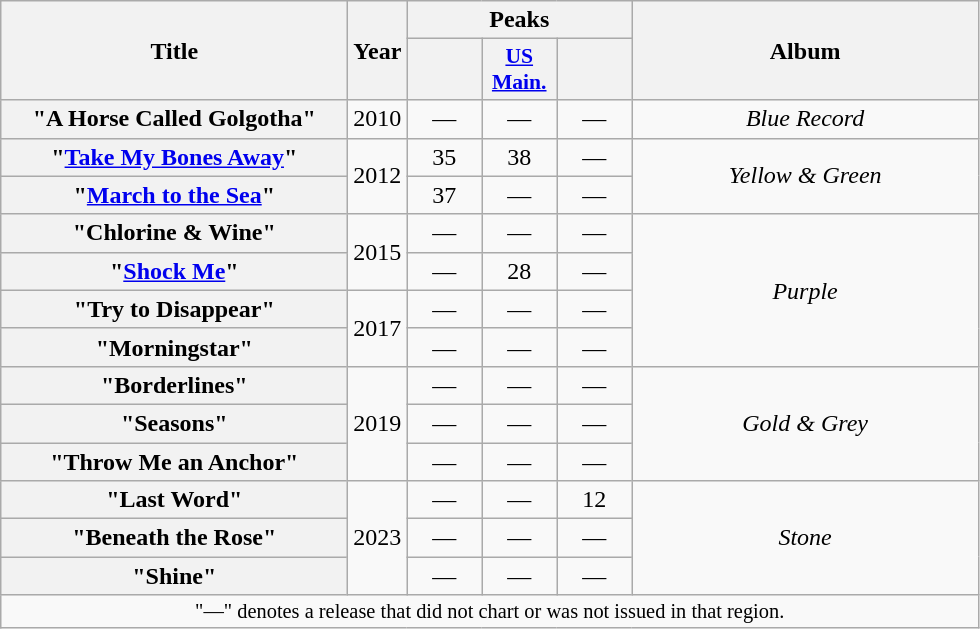<table class="wikitable plainrowheaders" style="text-align:center;">
<tr>
<th scope="col" rowspan="2" style="width:14em;">Title</th>
<th scope="col" rowspan="2">Year</th>
<th scope="col" colspan="3">Peaks</th>
<th scope="col" rowspan="2" style="width:14em;">Album</th>
</tr>
<tr>
<th scope="col" style="width:3em;font-size:90%;"><br></th>
<th scope="col" style="width:3em;font-size:90%;"><a href='#'>US<br>Main.</a><br></th>
<th scope="col" style="width:3em;font-size:90%;"><br></th>
</tr>
<tr>
<th scope="row">"A Horse Called Golgotha"</th>
<td>2010</td>
<td>—</td>
<td>—</td>
<td>—</td>
<td><em>Blue Record</em></td>
</tr>
<tr>
<th scope="row">"<a href='#'>Take My Bones Away</a>"</th>
<td rowspan="2">2012</td>
<td>35</td>
<td>38</td>
<td>—</td>
<td rowspan="2"><em>Yellow & Green</em></td>
</tr>
<tr>
<th scope="row">"<a href='#'>March to the Sea</a>"</th>
<td>37</td>
<td>—</td>
<td>—</td>
</tr>
<tr>
<th scope="row">"Chlorine & Wine"</th>
<td rowspan="2">2015</td>
<td>—</td>
<td>—</td>
<td>—</td>
<td rowspan="4"><em>Purple</em></td>
</tr>
<tr>
<th scope="row">"<a href='#'>Shock Me</a>"</th>
<td>—</td>
<td>28</td>
<td>—</td>
</tr>
<tr>
<th scope="row">"Try to Disappear"</th>
<td rowspan="2">2017</td>
<td>—</td>
<td>—</td>
<td>—</td>
</tr>
<tr>
<th scope="row">"Morningstar"</th>
<td>—</td>
<td>—</td>
<td>—</td>
</tr>
<tr>
<th scope="row">"Borderlines"</th>
<td rowspan="3">2019</td>
<td>—</td>
<td>—</td>
<td>—</td>
<td rowspan="3"><em>Gold & Grey</em></td>
</tr>
<tr>
<th scope="row">"Seasons"</th>
<td>—</td>
<td>—</td>
<td>—</td>
</tr>
<tr>
<th scope="row">"Throw Me an Anchor"</th>
<td>—</td>
<td>—</td>
<td>—</td>
</tr>
<tr>
<th scope="row">"Last Word"</th>
<td rowspan="3">2023</td>
<td>—</td>
<td>—</td>
<td>12</td>
<td rowspan="3"><em>Stone</em></td>
</tr>
<tr>
<th scope="row">"Beneath the Rose"</th>
<td>—</td>
<td>—</td>
<td>—</td>
</tr>
<tr>
<th scope="row">"Shine"</th>
<td>—</td>
<td>—</td>
<td>—</td>
</tr>
<tr>
<td align="center" colspan="6" style="font-size: 85%">"—" denotes a release that did not chart or was not issued in that region.</td>
</tr>
</table>
